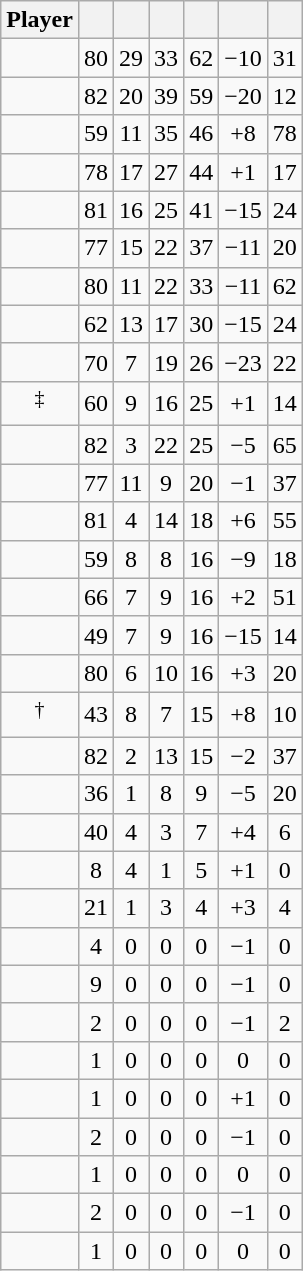<table class="wikitable sortable" style="text-align:center;">
<tr>
<th>Player</th>
<th></th>
<th></th>
<th></th>
<th></th>
<th data-sort-type="number"></th>
<th></th>
</tr>
<tr>
<td></td>
<td>80</td>
<td>29</td>
<td>33</td>
<td>62</td>
<td>−10</td>
<td>31</td>
</tr>
<tr>
<td></td>
<td>82</td>
<td>20</td>
<td>39</td>
<td>59</td>
<td>−20</td>
<td>12</td>
</tr>
<tr>
<td></td>
<td>59</td>
<td>11</td>
<td>35</td>
<td>46</td>
<td>+8</td>
<td>78</td>
</tr>
<tr>
<td></td>
<td>78</td>
<td>17</td>
<td>27</td>
<td>44</td>
<td>+1</td>
<td>17</td>
</tr>
<tr>
<td></td>
<td>81</td>
<td>16</td>
<td>25</td>
<td>41</td>
<td>−15</td>
<td>24</td>
</tr>
<tr>
<td></td>
<td>77</td>
<td>15</td>
<td>22</td>
<td>37</td>
<td>−11</td>
<td>20</td>
</tr>
<tr>
<td></td>
<td>80</td>
<td>11</td>
<td>22</td>
<td>33</td>
<td>−11</td>
<td>62</td>
</tr>
<tr>
<td></td>
<td>62</td>
<td>13</td>
<td>17</td>
<td>30</td>
<td>−15</td>
<td>24</td>
</tr>
<tr>
<td></td>
<td>70</td>
<td>7</td>
<td>19</td>
<td>26</td>
<td>−23</td>
<td>22</td>
</tr>
<tr>
<td><sup>‡</sup></td>
<td>60</td>
<td>9</td>
<td>16</td>
<td>25</td>
<td>+1</td>
<td>14</td>
</tr>
<tr>
<td></td>
<td>82</td>
<td>3</td>
<td>22</td>
<td>25</td>
<td>−5</td>
<td>65</td>
</tr>
<tr>
<td></td>
<td>77</td>
<td>11</td>
<td>9</td>
<td>20</td>
<td>−1</td>
<td>37</td>
</tr>
<tr>
<td></td>
<td>81</td>
<td>4</td>
<td>14</td>
<td>18</td>
<td>+6</td>
<td>55</td>
</tr>
<tr>
<td></td>
<td>59</td>
<td>8</td>
<td>8</td>
<td>16</td>
<td>−9</td>
<td>18</td>
</tr>
<tr>
<td></td>
<td>66</td>
<td>7</td>
<td>9</td>
<td>16</td>
<td>+2</td>
<td>51</td>
</tr>
<tr>
<td></td>
<td>49</td>
<td>7</td>
<td>9</td>
<td>16</td>
<td>−15</td>
<td>14</td>
</tr>
<tr>
<td></td>
<td>80</td>
<td>6</td>
<td>10</td>
<td>16</td>
<td>+3</td>
<td>20</td>
</tr>
<tr>
<td><sup>†</sup></td>
<td>43</td>
<td>8</td>
<td>7</td>
<td>15</td>
<td>+8</td>
<td>10</td>
</tr>
<tr>
<td></td>
<td>82</td>
<td>2</td>
<td>13</td>
<td>15</td>
<td>−2</td>
<td>37</td>
</tr>
<tr>
<td></td>
<td>36</td>
<td>1</td>
<td>8</td>
<td>9</td>
<td>−5</td>
<td>20</td>
</tr>
<tr>
<td></td>
<td>40</td>
<td>4</td>
<td>3</td>
<td>7</td>
<td>+4</td>
<td>6</td>
</tr>
<tr>
<td></td>
<td>8</td>
<td>4</td>
<td>1</td>
<td>5</td>
<td>+1</td>
<td>0</td>
</tr>
<tr>
<td></td>
<td>21</td>
<td>1</td>
<td>3</td>
<td>4</td>
<td>+3</td>
<td>4</td>
</tr>
<tr>
<td></td>
<td>4</td>
<td>0</td>
<td>0</td>
<td>0</td>
<td>−1</td>
<td>0</td>
</tr>
<tr>
<td></td>
<td>9</td>
<td>0</td>
<td>0</td>
<td>0</td>
<td>−1</td>
<td>0</td>
</tr>
<tr>
<td></td>
<td>2</td>
<td>0</td>
<td>0</td>
<td>0</td>
<td>−1</td>
<td>2</td>
</tr>
<tr>
<td></td>
<td>1</td>
<td>0</td>
<td>0</td>
<td>0</td>
<td>0</td>
<td>0</td>
</tr>
<tr>
<td></td>
<td>1</td>
<td>0</td>
<td>0</td>
<td>0</td>
<td>+1</td>
<td>0</td>
</tr>
<tr>
<td></td>
<td>2</td>
<td>0</td>
<td>0</td>
<td>0</td>
<td>−1</td>
<td>0</td>
</tr>
<tr>
<td></td>
<td>1</td>
<td>0</td>
<td>0</td>
<td>0</td>
<td>0</td>
<td>0</td>
</tr>
<tr>
<td></td>
<td>2</td>
<td>0</td>
<td>0</td>
<td>0</td>
<td>−1</td>
<td>0</td>
</tr>
<tr>
<td></td>
<td>1</td>
<td>0</td>
<td>0</td>
<td>0</td>
<td>0</td>
<td>0</td>
</tr>
</table>
